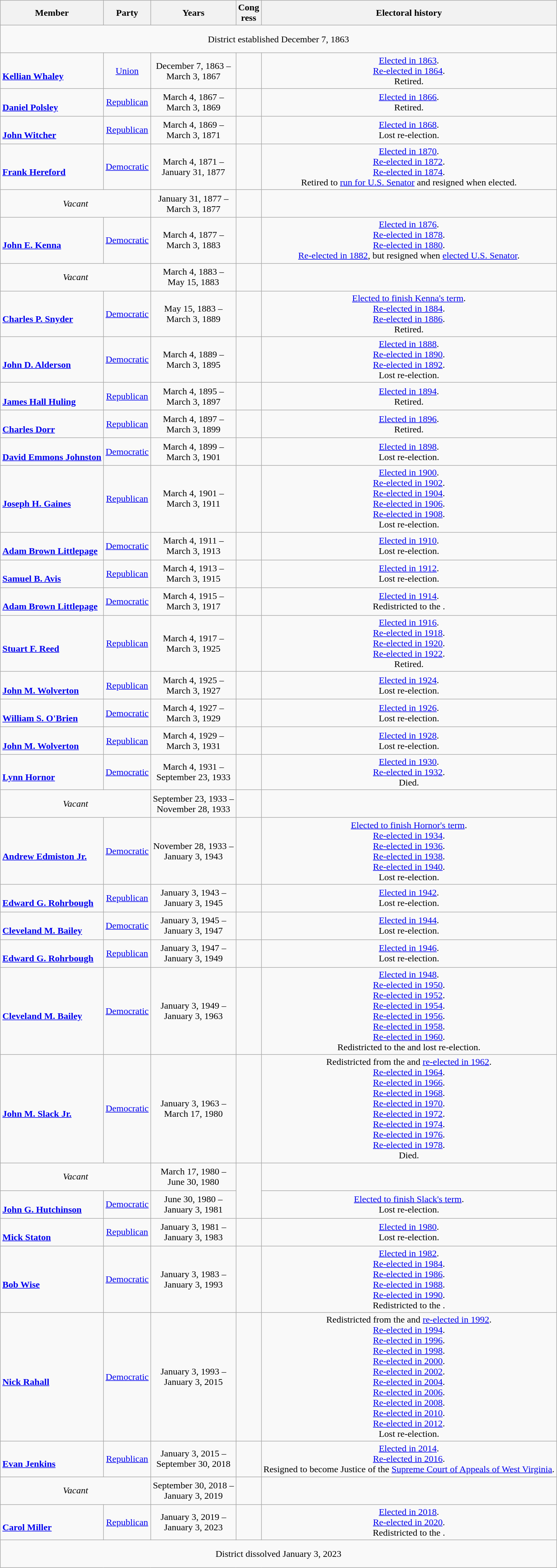<table class=wikitable style="text-align:center">
<tr>
<th>Member</th>
<th>Party</th>
<th>Years</th>
<th>Cong<br>ress</th>
<th>Electoral history</th>
</tr>
<tr style="height:3em">
<td colspan=5>District established December 7, 1863</td>
</tr>
<tr style="height:3em">
<td align=left><br><strong><a href='#'>Kellian Whaley</a></strong><br></td>
<td><a href='#'>Union</a></td>
<td nowrap>December 7, 1863 –<br>March 3, 1867</td>
<td></td>
<td><a href='#'>Elected in 1863</a>.<br><a href='#'>Re-elected in 1864</a>.<br>Retired.</td>
</tr>
<tr style="height:3em">
<td align=left><br><strong><a href='#'>Daniel Polsley</a></strong><br></td>
<td><a href='#'>Republican</a></td>
<td nowrap>March 4, 1867 –<br>March 3, 1869</td>
<td></td>
<td><a href='#'>Elected in 1866</a>.<br>Retired.</td>
</tr>
<tr style="height:3em">
<td align=left><br><strong><a href='#'>John Witcher</a></strong><br></td>
<td><a href='#'>Republican</a></td>
<td nowrap>March 4, 1869 –<br>March 3, 1871</td>
<td></td>
<td><a href='#'>Elected in 1868</a>.<br>Lost re-election.</td>
</tr>
<tr style="height:3em">
<td align=left><br><strong><a href='#'>Frank Hereford</a></strong><br></td>
<td><a href='#'>Democratic</a></td>
<td nowrap>March 4, 1871 –<br>January 31, 1877</td>
<td></td>
<td><a href='#'>Elected in 1870</a>.<br><a href='#'>Re-elected in 1872</a>.<br><a href='#'>Re-elected in 1874</a>.<br>Retired to <a href='#'>run for U.S. Senator</a> and resigned when elected.</td>
</tr>
<tr style="height:3em">
<td colspan=2><em>Vacant</em></td>
<td nowrap>January 31, 1877 –<br>March 3, 1877</td>
<td></td>
<td></td>
</tr>
<tr style="height:3em">
<td align=left><br><strong><a href='#'>John E. Kenna</a></strong><br></td>
<td><a href='#'>Democratic</a></td>
<td nowrap>March 4, 1877 –<br>March 3, 1883</td>
<td></td>
<td><a href='#'>Elected in 1876</a>.<br><a href='#'>Re-elected in 1878</a>.<br><a href='#'>Re-elected in 1880</a>.<br><a href='#'>Re-elected in 1882</a>, but resigned when <a href='#'>elected U.S. Senator</a>.</td>
</tr>
<tr style="height:3em">
<td colspan=2><em>Vacant</em></td>
<td nowrap>March 4, 1883 –<br>May 15, 1883</td>
<td></td>
<td></td>
</tr>
<tr style="height:3em">
<td align=left><br><strong><a href='#'>Charles P. Snyder</a></strong><br></td>
<td><a href='#'>Democratic</a></td>
<td nowrap>May 15, 1883 –<br>March 3, 1889</td>
<td></td>
<td><a href='#'>Elected to finish Kenna's term</a>.<br><a href='#'>Re-elected in 1884</a>.<br><a href='#'>Re-elected in 1886</a>.<br>Retired.</td>
</tr>
<tr style="height:3em">
<td align=left><br><strong><a href='#'>John D. Alderson</a></strong><br></td>
<td><a href='#'>Democratic</a></td>
<td nowrap>March 4, 1889 –<br>March 3, 1895</td>
<td></td>
<td><a href='#'>Elected in 1888</a>.<br><a href='#'>Re-elected in 1890</a>.<br><a href='#'>Re-elected in 1892</a>.<br>Lost re-election.</td>
</tr>
<tr style="height:3em">
<td align=left><br><strong><a href='#'>James Hall Huling</a></strong><br></td>
<td><a href='#'>Republican</a></td>
<td nowrap>March 4, 1895 –<br>March 3, 1897</td>
<td></td>
<td><a href='#'>Elected in 1894</a>.<br>Retired.</td>
</tr>
<tr style="height:3em">
<td align=left><br><strong><a href='#'>Charles Dorr</a></strong><br></td>
<td><a href='#'>Republican</a></td>
<td nowrap>March 4, 1897 –<br>March 3, 1899</td>
<td></td>
<td><a href='#'>Elected in 1896</a>.<br>Retired.</td>
</tr>
<tr style="height:3em">
<td align=left><br><strong><a href='#'>David Emmons Johnston</a></strong><br></td>
<td><a href='#'>Democratic</a></td>
<td nowrap>March 4, 1899 –<br>March 3, 1901</td>
<td></td>
<td><a href='#'>Elected in 1898</a>.<br>Lost re-election.</td>
</tr>
<tr style="height:3em">
<td align=left><br><strong><a href='#'>Joseph H. Gaines</a></strong><br></td>
<td><a href='#'>Republican</a></td>
<td nowrap>March 4, 1901 –<br>March 3, 1911</td>
<td></td>
<td><a href='#'>Elected in 1900</a>.<br><a href='#'>Re-elected in 1902</a>.<br><a href='#'>Re-elected in 1904</a>.<br><a href='#'>Re-elected in 1906</a>.<br><a href='#'>Re-elected in 1908</a>.<br>Lost re-election.</td>
</tr>
<tr style="height:3em">
<td align=left><br><strong><a href='#'>Adam Brown Littlepage</a></strong><br></td>
<td><a href='#'>Democratic</a></td>
<td nowrap>March 4, 1911 –<br>March 3, 1913</td>
<td></td>
<td><a href='#'>Elected in 1910</a>.<br>Lost re-election.</td>
</tr>
<tr style="height:3em">
<td align=left><br><strong><a href='#'>Samuel B. Avis</a></strong><br></td>
<td><a href='#'>Republican</a></td>
<td nowrap>March 4, 1913 –<br>March 3, 1915</td>
<td></td>
<td><a href='#'>Elected in 1912</a>.<br>Lost re-election.</td>
</tr>
<tr style="height:3em">
<td align=left><br><strong><a href='#'>Adam Brown Littlepage</a></strong><br></td>
<td><a href='#'>Democratic</a></td>
<td nowrap>March 4, 1915 –<br>March 3, 1917</td>
<td></td>
<td><a href='#'>Elected in 1914</a>.<br>Redistricted to the .</td>
</tr>
<tr style="height:3em">
<td align=left><br><strong><a href='#'>Stuart F. Reed</a></strong><br></td>
<td><a href='#'>Republican</a></td>
<td nowrap>March 4, 1917 –<br>March 3, 1925</td>
<td></td>
<td><a href='#'>Elected in 1916</a>.<br><a href='#'>Re-elected in 1918</a>.<br><a href='#'>Re-elected in 1920</a>.<br><a href='#'>Re-elected in 1922</a>.<br>Retired.</td>
</tr>
<tr style="height:3em">
<td align=left><br><strong><a href='#'>John M. Wolverton</a></strong><br></td>
<td><a href='#'>Republican</a></td>
<td nowrap>March 4, 1925 –<br>March 3, 1927</td>
<td></td>
<td><a href='#'>Elected in 1924</a>.<br>Lost re-election.</td>
</tr>
<tr style="height:3em">
<td align=left><br><strong><a href='#'>William S. O'Brien</a></strong><br></td>
<td><a href='#'>Democratic</a></td>
<td nowrap>March 4, 1927 –<br>March 3, 1929</td>
<td></td>
<td><a href='#'>Elected in 1926</a>.<br>Lost re-election.</td>
</tr>
<tr style="height:3em">
<td align=left><br><strong><a href='#'>John M. Wolverton</a></strong><br></td>
<td><a href='#'>Republican</a></td>
<td nowrap>March 4, 1929 –<br>March 3, 1931</td>
<td></td>
<td><a href='#'>Elected in 1928</a>.<br>Lost re-election.</td>
</tr>
<tr style="height:3em">
<td align=left><br><strong><a href='#'>Lynn Hornor</a></strong><br></td>
<td><a href='#'>Democratic</a></td>
<td nowrap>March 4, 1931 –<br>September 23, 1933</td>
<td></td>
<td><a href='#'>Elected in 1930</a>.<br><a href='#'>Re-elected in 1932</a>.<br>Died.</td>
</tr>
<tr style="height:3em">
<td colspan=2><em>Vacant</em></td>
<td nowrap>September 23, 1933 –<br>November 28, 1933</td>
<td></td>
<td></td>
</tr>
<tr style="height:3em">
<td align=left><br><strong><a href='#'>Andrew Edmiston Jr.</a></strong><br></td>
<td><a href='#'>Democratic</a></td>
<td nowrap>November 28, 1933 –<br>January 3, 1943</td>
<td></td>
<td><a href='#'>Elected to finish Hornor's term</a>.<br><a href='#'>Re-elected in 1934</a>.<br><a href='#'>Re-elected in 1936</a>.<br><a href='#'>Re-elected in 1938</a>.<br><a href='#'>Re-elected in 1940</a>.<br>Lost re-election.</td>
</tr>
<tr style="height:3em">
<td align=left><br><strong><a href='#'>Edward G. Rohrbough</a></strong><br></td>
<td><a href='#'>Republican</a></td>
<td nowrap>January 3, 1943 –<br>January 3, 1945</td>
<td></td>
<td><a href='#'>Elected in 1942</a>.<br>Lost re-election.</td>
</tr>
<tr style="height:3em">
<td align=left><br><strong><a href='#'>Cleveland M. Bailey</a></strong><br></td>
<td><a href='#'>Democratic</a></td>
<td nowrap>January 3, 1945 –<br>January 3, 1947</td>
<td></td>
<td><a href='#'>Elected in 1944</a>.<br>Lost re-election.</td>
</tr>
<tr style="height:3em">
<td align=left><br><strong><a href='#'>Edward G. Rohrbough</a></strong><br></td>
<td><a href='#'>Republican</a></td>
<td nowrap>January 3, 1947 –<br>January 3, 1949</td>
<td></td>
<td><a href='#'>Elected in 1946</a>.<br>Lost re-election.</td>
</tr>
<tr style="height:3em">
<td align=left><br><strong><a href='#'>Cleveland M. Bailey</a></strong><br></td>
<td><a href='#'>Democratic</a></td>
<td nowrap>January 3, 1949 –<br>January 3, 1963</td>
<td></td>
<td><a href='#'>Elected in 1948</a>.<br><a href='#'>Re-elected in 1950</a>.<br><a href='#'>Re-elected in 1952</a>.<br><a href='#'>Re-elected in 1954</a>.<br><a href='#'>Re-elected in 1956</a>.<br><a href='#'>Re-elected in 1958</a>.<br><a href='#'>Re-elected in 1960</a>.<br>Redistricted to the  and lost re-election.</td>
</tr>
<tr style="height:3em">
<td align=left><br><strong><a href='#'>John M. Slack Jr.</a></strong><br></td>
<td><a href='#'>Democratic</a></td>
<td nowrap>January 3, 1963 –<br>March 17, 1980</td>
<td></td>
<td>Redistricted from the  and <a href='#'>re-elected in 1962</a>.<br><a href='#'>Re-elected in 1964</a>.<br><a href='#'>Re-elected in 1966</a>.<br><a href='#'>Re-elected in 1968</a>.<br><a href='#'>Re-elected in 1970</a>.<br><a href='#'>Re-elected in 1972</a>.<br><a href='#'>Re-elected in 1974</a>.<br><a href='#'>Re-elected in 1976</a>.<br><a href='#'>Re-elected in 1978</a>.<br>Died.</td>
</tr>
<tr style="height:3em">
<td colspan=2><em>Vacant</em></td>
<td nowrap>March 17, 1980 –<br>June 30, 1980</td>
<td rowspan=2></td>
<td></td>
</tr>
<tr style="height:3em">
<td align=left><br><strong><a href='#'>John G. Hutchinson</a></strong><br></td>
<td><a href='#'>Democratic</a></td>
<td nowrap>June 30, 1980 –<br>January 3, 1981</td>
<td><a href='#'>Elected to finish Slack's term</a>.<br>Lost re-election.</td>
</tr>
<tr style="height:3em">
<td align=left><br><strong><a href='#'>Mick Staton</a></strong><br></td>
<td><a href='#'>Republican</a></td>
<td nowrap>January 3, 1981 –<br>January 3, 1983</td>
<td></td>
<td><a href='#'>Elected in 1980</a>.<br>Lost re-election.</td>
</tr>
<tr style="height:3em">
<td align=left><br><strong><a href='#'>Bob Wise</a></strong><br></td>
<td><a href='#'>Democratic</a></td>
<td nowrap>January 3, 1983 –<br>January 3, 1993</td>
<td></td>
<td><a href='#'>Elected in 1982</a>.<br><a href='#'>Re-elected in 1984</a>.<br><a href='#'>Re-elected in 1986</a>.<br><a href='#'>Re-elected in 1988</a>.<br><a href='#'>Re-elected in 1990</a>.<br>Redistricted to the .</td>
</tr>
<tr style="height:3em">
<td align=left><br><strong><a href='#'>Nick Rahall</a></strong><br></td>
<td><a href='#'>Democratic</a></td>
<td nowrap>January 3, 1993 –<br>January 3, 2015</td>
<td></td>
<td>Redistricted from the  and <a href='#'>re-elected in 1992</a>.<br><a href='#'>Re-elected in 1994</a>.<br><a href='#'>Re-elected in 1996</a>.<br><a href='#'>Re-elected in 1998</a>.<br><a href='#'>Re-elected in 2000</a>.<br><a href='#'>Re-elected in 2002</a>.<br><a href='#'>Re-elected in 2004</a>.<br><a href='#'>Re-elected in 2006</a>.<br><a href='#'>Re-elected in 2008</a>.<br><a href='#'>Re-elected in 2010</a>.<br><a href='#'>Re-elected in 2012</a>.<br>Lost re-election.</td>
</tr>
<tr style="height:3em">
<td align=left><br><strong><a href='#'>Evan Jenkins</a></strong><br></td>
<td><a href='#'>Republican</a></td>
<td nowrap>January 3, 2015 –<br>September 30, 2018</td>
<td></td>
<td><a href='#'>Elected in 2014</a>.<br><a href='#'>Re-elected in 2016</a>.<br>Resigned to become Justice of the <a href='#'>Supreme Court of Appeals of West Virginia</a>.</td>
</tr>
<tr style="height:3em">
<td colspan=2><em>Vacant</em></td>
<td nowrap>September 30, 2018 –<br>January 3, 2019</td>
<td></td>
<td></td>
</tr>
<tr style="height:3em">
<td align=left><br><strong><a href='#'>Carol Miller</a></strong><br></td>
<td><a href='#'>Republican</a></td>
<td nowrap>January 3, 2019 –<br>January 3, 2023</td>
<td></td>
<td><a href='#'>Elected in 2018</a>.<br><a href='#'>Re-elected in 2020</a>.<br>Redistricted to the .</td>
</tr>
<tr style="height:3em">
<td colspan=5>District dissolved January 3, 2023</td>
</tr>
</table>
